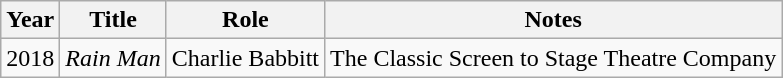<table class="wikitable">
<tr>
<th>Year</th>
<th>Title</th>
<th>Role</th>
<th>Notes</th>
</tr>
<tr>
<td>2018</td>
<td><em>Rain Man</em></td>
<td>Charlie Babbitt</td>
<td>The Classic Screen to Stage Theatre Company</td>
</tr>
</table>
